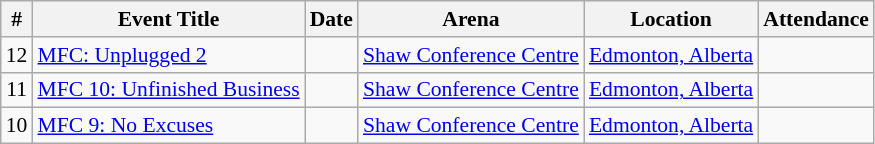<table class="sortable wikitable succession-box" style="font-size:90%;">
<tr>
<th scope="col">#</th>
<th scope="col">Event Title</th>
<th scope="col">Date</th>
<th scope="col">Arena</th>
<th scope="col">Location</th>
<th scope="col">Attendance</th>
</tr>
<tr>
<td align=center>12</td>
<td><a href='#'>MFC: Unplugged 2</a></td>
<td></td>
<td><a href='#'>Shaw Conference Centre</a></td>
<td><a href='#'>Edmonton, Alberta</a></td>
<td></td>
</tr>
<tr>
<td align=center>11</td>
<td><a href='#'>MFC 10: Unfinished Business</a></td>
<td></td>
<td><a href='#'>Shaw Conference Centre</a></td>
<td><a href='#'>Edmonton, Alberta</a></td>
<td></td>
</tr>
<tr>
<td align=center>10</td>
<td><a href='#'>MFC 9: No Excuses</a></td>
<td></td>
<td><a href='#'>Shaw Conference Centre</a></td>
<td><a href='#'>Edmonton, Alberta</a></td>
<td></td>
</tr>
</table>
